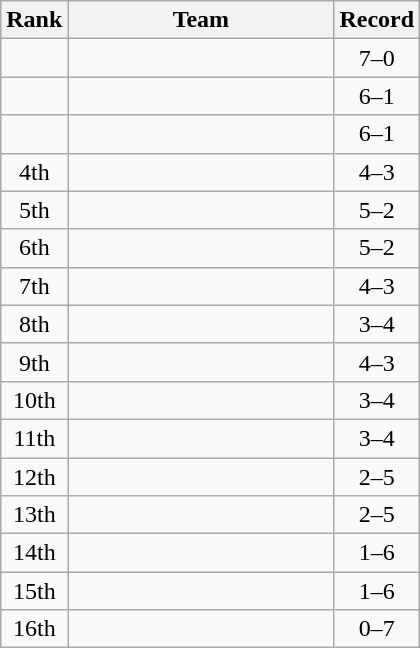<table class=wikitable style="text-align:center;">
<tr>
<th>Rank</th>
<th width=170>Team</th>
<th>Record</th>
</tr>
<tr>
<td></td>
<td align=left></td>
<td align=center>7–0</td>
</tr>
<tr>
<td></td>
<td align=left></td>
<td align=center>6–1</td>
</tr>
<tr>
<td></td>
<td align=left></td>
<td align=center>6–1</td>
</tr>
<tr>
<td>4th</td>
<td align=left></td>
<td align=center>4–3</td>
</tr>
<tr>
<td>5th</td>
<td align=left></td>
<td align=center>5–2</td>
</tr>
<tr>
<td>6th</td>
<td align=left></td>
<td align=center>5–2</td>
</tr>
<tr>
<td>7th</td>
<td align=left></td>
<td align=center>4–3</td>
</tr>
<tr>
<td>8th</td>
<td align=left></td>
<td align=center>3–4</td>
</tr>
<tr>
<td>9th</td>
<td align=left></td>
<td align=center>4–3</td>
</tr>
<tr>
<td>10th</td>
<td align=left></td>
<td align=center>3–4</td>
</tr>
<tr>
<td>11th</td>
<td align=left></td>
<td align=center>3–4</td>
</tr>
<tr>
<td>12th</td>
<td align=left></td>
<td align=center>2–5</td>
</tr>
<tr>
<td>13th</td>
<td align=left></td>
<td align=center>2–5</td>
</tr>
<tr>
<td>14th</td>
<td align=left></td>
<td align=center>1–6</td>
</tr>
<tr>
<td>15th</td>
<td align=left></td>
<td align=center>1–6</td>
</tr>
<tr>
<td>16th</td>
<td align=left></td>
<td align=center>0–7</td>
</tr>
</table>
